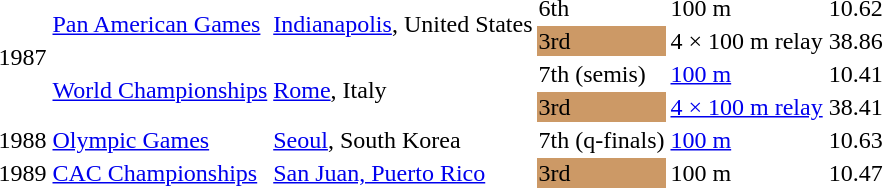<table>
<tr>
<td rowspan=4>1987</td>
<td rowspan=2><a href='#'>Pan American Games</a></td>
<td rowspan=2><a href='#'>Indianapolis</a>, United States</td>
<td>6th</td>
<td>100 m</td>
<td>10.62</td>
</tr>
<tr>
<td bgcolor=cc9966>3rd</td>
<td>4 × 100 m relay</td>
<td>38.86</td>
</tr>
<tr>
<td rowspan=2><a href='#'>World Championships</a></td>
<td rowspan=2><a href='#'>Rome</a>, Italy</td>
<td>7th (semis)</td>
<td><a href='#'>100 m</a></td>
<td>10.41</td>
</tr>
<tr>
<td bgcolor=cc9966>3rd</td>
<td><a href='#'>4 × 100 m relay</a></td>
<td>38.41</td>
</tr>
<tr>
<td>1988</td>
<td><a href='#'>Olympic Games</a></td>
<td><a href='#'>Seoul</a>, South Korea</td>
<td>7th (q-finals)</td>
<td><a href='#'>100 m</a></td>
<td>10.63</td>
</tr>
<tr>
<td>1989</td>
<td><a href='#'>CAC Championships</a></td>
<td><a href='#'>San Juan, Puerto Rico</a></td>
<td bgcolor=cc9966>3rd</td>
<td>100 m</td>
<td>10.47</td>
</tr>
</table>
